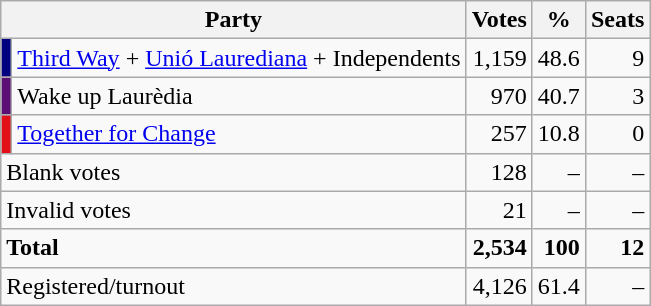<table class=wikitable style=text-align:right>
<tr>
<th colspan="2">Party</th>
<th>Votes</th>
<th>%</th>
<th>Seats</th>
</tr>
<tr>
<td bgcolor="#000080"></td>
<td align=left><a href='#'>Third Way</a> + <a href='#'>Unió Laurediana</a> + Independents</td>
<td>1,159</td>
<td>48.6</td>
<td>9</td>
</tr>
<tr>
<td bgcolor="#5b0e74"></td>
<td align="left">Wake up Laurèdia</td>
<td>970</td>
<td>40.7</td>
<td>3</td>
</tr>
<tr>
<td bgcolor="#E21019"></td>
<td align="left"><a href='#'>Together for Change</a></td>
<td>257</td>
<td>10.8</td>
<td>0</td>
</tr>
<tr>
<td colspan=2 align=left>Blank votes</td>
<td>128</td>
<td>–</td>
<td>–</td>
</tr>
<tr>
<td colspan=2 align=left>Invalid votes</td>
<td>21</td>
<td>–</td>
<td>–</td>
</tr>
<tr>
<td colspan=2 align=left><strong>Total</strong></td>
<td><strong>2,534</strong></td>
<td><strong>100</strong></td>
<td><strong>12</strong></td>
</tr>
<tr>
<td colspan=2 align=left>Registered/turnout</td>
<td>4,126</td>
<td>61.4</td>
<td>–</td>
</tr>
</table>
